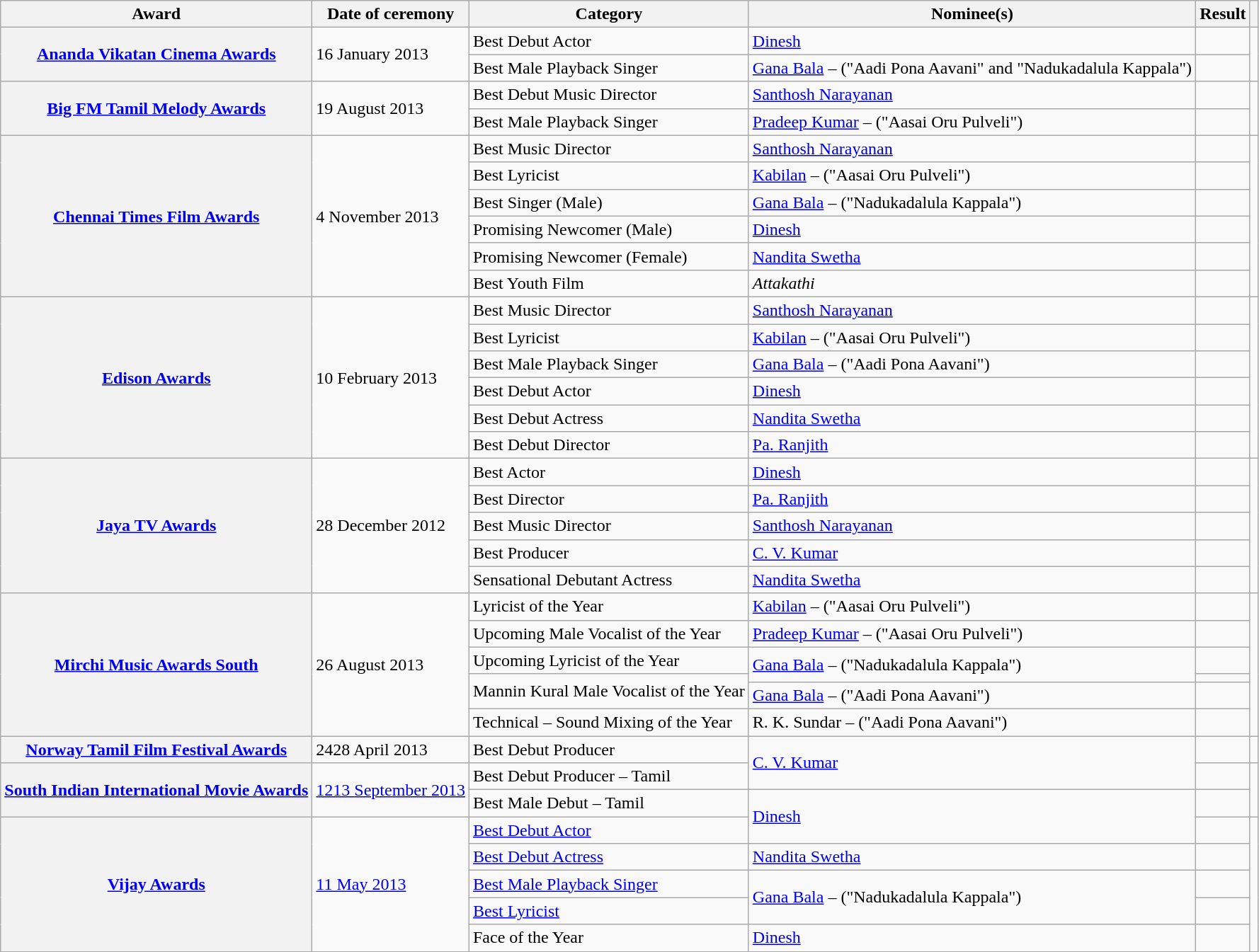<table class="wikitable plainrowheaders sortable">
<tr>
<th scope="col">Award</th>
<th scope="col">Date of ceremony</th>
<th scope="col">Category</th>
<th scope="col">Nominee(s)</th>
<th scope="col" class="unsortable">Result</th>
<th scope="col" class="unsortable"></th>
</tr>
<tr>
<th scope="row" rowspan="2"><a href='#'>Ananda Vikatan Cinema Awards</a></th>
<td rowspan="2">16 January 2013</td>
<td>Best Debut Actor</td>
<td><a href='#'>Dinesh</a></td>
<td></td>
<td style="text-align:center;" rowspan="2"><br></td>
</tr>
<tr>
<td>Best Male Playback Singer</td>
<td><a href='#'>Gana Bala</a> – ("Aadi Pona Aavani" and "Nadukadalula Kappala")</td>
<td></td>
</tr>
<tr>
<th scope="row" rowspan="2"><a href='#'>Big FM Tamil Melody Awards</a></th>
<td rowspan="2">19 August 2013</td>
<td>Best Debut Music Director</td>
<td><a href='#'>Santhosh Narayanan</a></td>
<td></td>
<td style="text-align:center;" rowspan="2"><br></td>
</tr>
<tr>
<td>Best Male Playback Singer</td>
<td><a href='#'>Pradeep Kumar</a> – ("Aasai Oru Pulveli")</td>
<td></td>
</tr>
<tr>
<th scope="row" rowspan="6"><a href='#'>Chennai Times Film Awards</a></th>
<td rowspan="6">4 November 2013</td>
<td>Best Music Director</td>
<td><a href='#'>Santhosh Narayanan</a></td>
<td></td>
<td style="text-align:center;" rowspan="6"><br></td>
</tr>
<tr>
<td>Best Lyricist</td>
<td><a href='#'>Kabilan</a> – ("Aasai Oru Pulveli")</td>
<td></td>
</tr>
<tr>
<td>Best Singer (Male)</td>
<td><a href='#'>Gana Bala</a> – ("Nadukadalula Kappala")</td>
<td></td>
</tr>
<tr>
<td>Promising Newcomer (Male)</td>
<td><a href='#'>Dinesh</a></td>
<td></td>
</tr>
<tr>
<td>Promising Newcomer (Female)</td>
<td><a href='#'>Nandita Swetha</a></td>
<td></td>
</tr>
<tr>
<td>Best Youth Film</td>
<td><em>Attakathi</em></td>
<td></td>
</tr>
<tr>
<th scope="row" rowspan="6"><a href='#'>Edison Awards</a></th>
<td rowspan="6">10 February 2013</td>
<td>Best Music Director</td>
<td><a href='#'>Santhosh Narayanan</a></td>
<td></td>
<td style="text-align:center;" rowspan="6"><br><br></td>
</tr>
<tr>
<td>Best Lyricist</td>
<td><a href='#'>Kabilan</a> – ("Aasai Oru Pulveli")</td>
<td></td>
</tr>
<tr>
<td>Best Male Playback Singer</td>
<td><a href='#'>Gana Bala</a> – ("Aadi Pona Aavani")</td>
<td></td>
</tr>
<tr>
<td>Best Debut Actor</td>
<td><a href='#'>Dinesh</a></td>
<td></td>
</tr>
<tr>
<td>Best Debut Actress</td>
<td><a href='#'>Nandita Swetha</a></td>
<td></td>
</tr>
<tr>
<td>Best Debut Director</td>
<td><a href='#'>Pa. Ranjith</a></td>
<td></td>
</tr>
<tr>
<th scope="row" rowspan="5"><a href='#'>Jaya TV Awards</a></th>
<td rowspan="5">28 December 2012</td>
<td>Best Actor</td>
<td><a href='#'>Dinesh</a></td>
<td></td>
<td style="text-align:center;" rowspan="5"></td>
</tr>
<tr>
<td>Best Director</td>
<td><a href='#'>Pa. Ranjith</a></td>
<td></td>
</tr>
<tr>
<td>Best Music Director</td>
<td><a href='#'>Santhosh Narayanan</a></td>
<td></td>
</tr>
<tr>
<td>Best Producer</td>
<td><a href='#'>C. V. Kumar</a></td>
<td></td>
</tr>
<tr>
<td>Sensational Debutant Actress</td>
<td><a href='#'>Nandita Swetha</a></td>
<td></td>
</tr>
<tr>
<th scope="row" rowspan="6"><a href='#'>Mirchi Music Awards South</a></th>
<td rowspan="6">26 August 2013</td>
<td>Lyricist of the Year</td>
<td><a href='#'>Kabilan</a> – ("Aasai Oru Pulveli")</td>
<td></td>
<td style="text-align:center;" rowspan="6"><br><br></td>
</tr>
<tr>
<td>Upcoming Male Vocalist of the Year</td>
<td><a href='#'>Pradeep Kumar</a> – ("Aasai Oru Pulveli")</td>
<td></td>
</tr>
<tr>
<td>Upcoming Lyricist of the Year</td>
<td rowspan="2"><a href='#'>Gana Bala</a> – ("Nadukadalula Kappala")</td>
<td></td>
</tr>
<tr>
<td rowspan="2">Mannin Kural Male Vocalist of the Year</td>
<td></td>
</tr>
<tr>
<td><a href='#'>Gana Bala</a> – ("Aadi Pona Aavani")</td>
<td></td>
</tr>
<tr>
<td>Technical – Sound Mixing of the Year</td>
<td>R. K. Sundar – ("Aadi Pona Aavani")</td>
<td></td>
</tr>
<tr>
<th scope="row"><a href='#'>Norway Tamil Film Festival Awards</a></th>
<td>2428 April 2013</td>
<td>Best Debut Producer</td>
<td rowspan="2"><a href='#'>C. V. Kumar</a></td>
<td></td>
<td style="text-align:center;"><br></td>
</tr>
<tr>
<th scope="row" rowspan="2"><a href='#'>South Indian International Movie Awards</a></th>
<td rowspan="2"><a href='#'>1213 September 2013</a></td>
<td>Best Debut Producer – Tamil</td>
<td></td>
<td style="text-align:center;" rowspan="2"><br><br></td>
</tr>
<tr>
<td>Best Male Debut – Tamil</td>
<td rowspan="2"><a href='#'>Dinesh</a></td>
<td></td>
</tr>
<tr>
<th scope="row" rowspan="5"><a href='#'>Vijay Awards</a></th>
<td rowspan="5"><a href='#'>11 May 2013</a></td>
<td><a href='#'>Best Debut Actor</a></td>
<td></td>
<td style="text-align:center;" rowspan="5"><br><br><br></td>
</tr>
<tr>
<td><a href='#'>Best Debut Actress</a></td>
<td><a href='#'>Nandita Swetha</a></td>
<td></td>
</tr>
<tr>
<td><a href='#'>Best Male Playback Singer</a></td>
<td rowspan="2"><a href='#'>Gana Bala</a> – ("Nadukadalula Kappala")</td>
<td></td>
</tr>
<tr>
<td><a href='#'>Best Lyricist</a></td>
<td></td>
</tr>
<tr>
<td>Face of the Year</td>
<td><a href='#'>Dinesh</a></td>
<td></td>
</tr>
</table>
